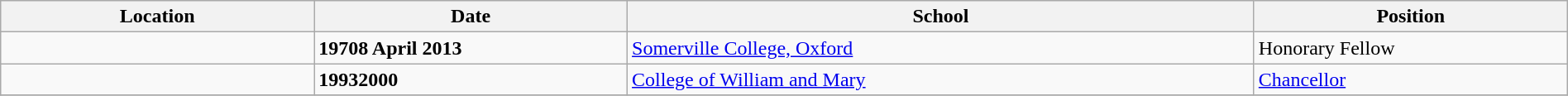<table class="wikitable" style="width:100%;">
<tr>
<th style="width:20%;">Location</th>
<th style="width:20%;">Date</th>
<th style="width:40%;">School</th>
<th style="width:20%;">Position</th>
</tr>
<tr>
<td></td>
<td><strong>19708 April 2013</strong></td>
<td><a href='#'>Somerville College, Oxford</a></td>
<td>Honorary Fellow</td>
</tr>
<tr>
<td></td>
<td><strong>19932000</strong></td>
<td><a href='#'>College of William and Mary</a></td>
<td><a href='#'>Chancellor</a></td>
</tr>
<tr>
</tr>
</table>
